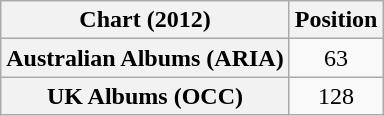<table class="wikitable plainrowheaders sortable">
<tr>
<th>Chart (2012)</th>
<th>Position</th>
</tr>
<tr>
<th scope="row">Australian Albums (ARIA)</th>
<td style="text-align:center;">63</td>
</tr>
<tr>
<th scope="row">UK Albums (OCC)</th>
<td style="text-align:center;">128</td>
</tr>
</table>
